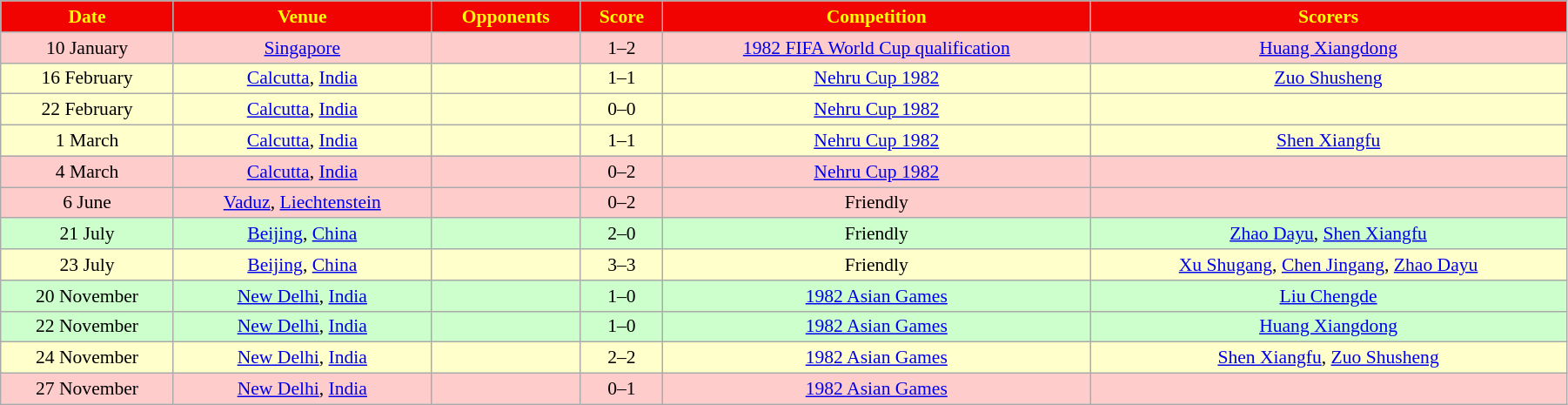<table width=95% class="wikitable" style="text-align: center; font-size: 90%">
<tr bgcolor=#F00300 style="color:yellow">
<td><strong>Date</strong></td>
<td><strong>Venue</strong></td>
<td><strong>Opponents</strong></td>
<td><strong>Score</strong></td>
<td><strong>Competition</strong></td>
<td><strong>Scorers</strong></td>
</tr>
<tr bgcolor=#FFCCCC>
<td>10 January</td>
<td><a href='#'>Singapore</a></td>
<td></td>
<td>1–2</td>
<td><a href='#'>1982 FIFA World Cup qualification</a></td>
<td><a href='#'>Huang Xiangdong</a></td>
</tr>
<tr bgcolor=#FFFFCC>
<td>16 February</td>
<td><a href='#'>Calcutta</a>, <a href='#'>India</a></td>
<td></td>
<td>1–1</td>
<td><a href='#'>Nehru Cup 1982</a></td>
<td><a href='#'>Zuo Shusheng</a></td>
</tr>
<tr bgcolor=#FFFFCC>
<td>22 February</td>
<td><a href='#'>Calcutta</a>, <a href='#'>India</a></td>
<td></td>
<td>0–0</td>
<td><a href='#'>Nehru Cup 1982</a></td>
<td></td>
</tr>
<tr bgcolor=#FFFFCC>
<td>1 March</td>
<td><a href='#'>Calcutta</a>, <a href='#'>India</a></td>
<td></td>
<td>1–1</td>
<td><a href='#'>Nehru Cup 1982</a></td>
<td><a href='#'>Shen Xiangfu</a></td>
</tr>
<tr bgcolor=#FFCCCC>
<td>4 March</td>
<td><a href='#'>Calcutta</a>, <a href='#'>India</a></td>
<td></td>
<td>0–2</td>
<td><a href='#'>Nehru Cup 1982</a></td>
<td></td>
</tr>
<tr bgcolor=#FFCCCC>
<td>6 June</td>
<td><a href='#'>Vaduz</a>, <a href='#'>Liechtenstein</a></td>
<td></td>
<td>0–2</td>
<td>Friendly</td>
<td></td>
</tr>
<tr bgcolor=#CCFFCC>
<td>21 July</td>
<td><a href='#'>Beijing</a>, <a href='#'>China</a></td>
<td></td>
<td>2–0</td>
<td>Friendly</td>
<td><a href='#'>Zhao Dayu</a>, <a href='#'>Shen Xiangfu</a></td>
</tr>
<tr bgcolor=#FFFFCC>
<td>23 July</td>
<td><a href='#'>Beijing</a>, <a href='#'>China</a></td>
<td></td>
<td>3–3</td>
<td>Friendly</td>
<td><a href='#'>Xu Shugang</a>, <a href='#'>Chen Jingang</a>, <a href='#'>Zhao Dayu</a></td>
</tr>
<tr bgcolor=#CCFFCC>
<td>20 November</td>
<td><a href='#'>New Delhi</a>, <a href='#'>India</a></td>
<td></td>
<td>1–0</td>
<td><a href='#'>1982 Asian Games</a></td>
<td><a href='#'>Liu Chengde</a></td>
</tr>
<tr bgcolor=#CCFFCC>
<td>22 November</td>
<td><a href='#'>New Delhi</a>, <a href='#'>India</a></td>
<td></td>
<td>1–0</td>
<td><a href='#'>1982 Asian Games</a></td>
<td><a href='#'>Huang Xiangdong</a></td>
</tr>
<tr bgcolor=#FFFFCC>
<td>24 November</td>
<td><a href='#'>New Delhi</a>, <a href='#'>India</a></td>
<td></td>
<td>2–2</td>
<td><a href='#'>1982 Asian Games</a></td>
<td><a href='#'>Shen Xiangfu</a>, <a href='#'>Zuo Shusheng</a></td>
</tr>
<tr bgcolor=#FFCCCC>
<td>27 November</td>
<td><a href='#'>New Delhi</a>, <a href='#'>India</a></td>
<td></td>
<td>0–1</td>
<td><a href='#'>1982 Asian Games</a></td>
<td></td>
</tr>
</table>
